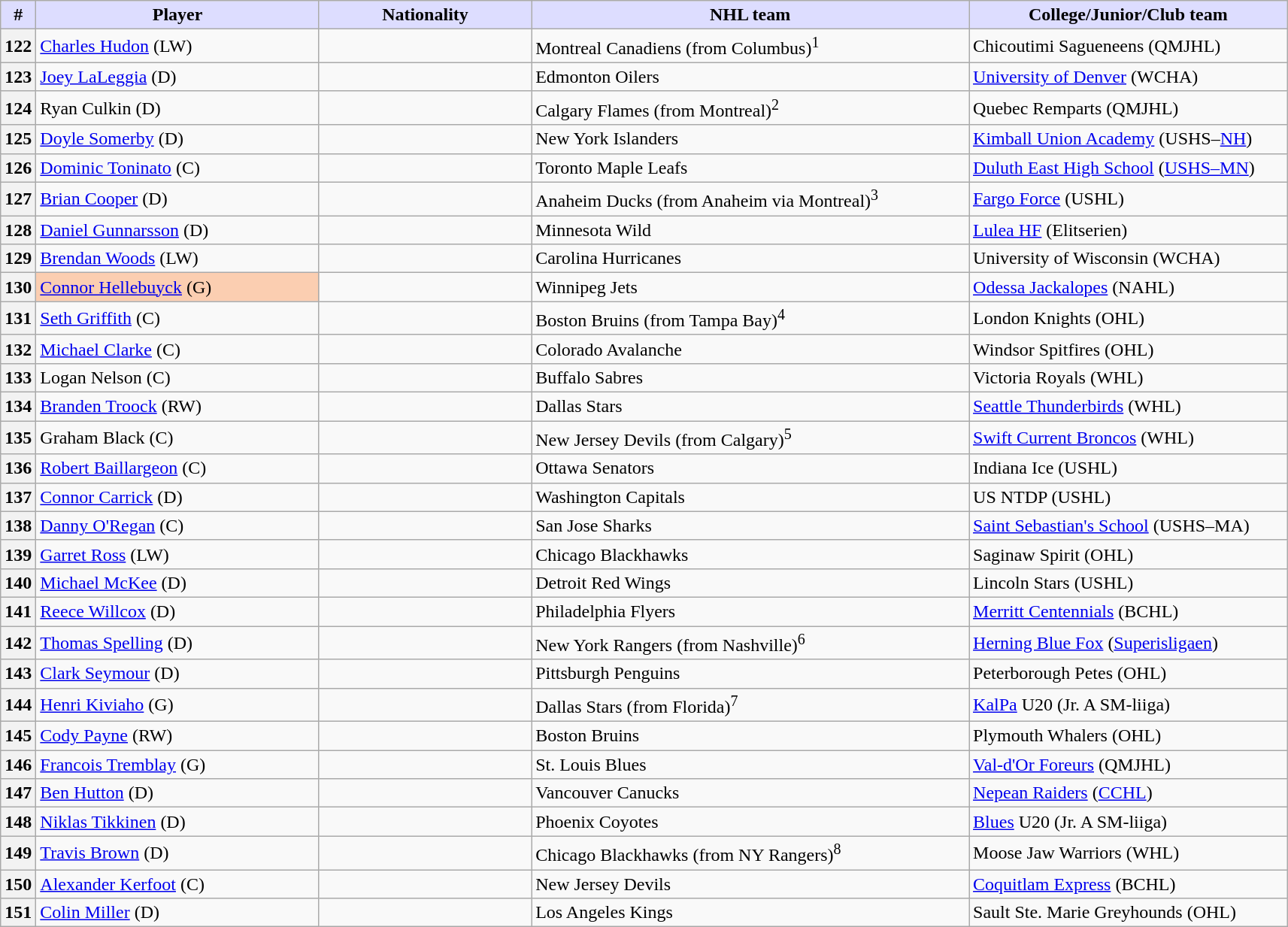<table class="wikitable">
<tr>
<th style="background:#ddf; width:2.75%;">#</th>
<th style="background:#ddf; width:22.0%;">Player</th>
<th style="background:#ddf; width:16.5%;">Nationality</th>
<th style="background:#ddf; width:34.0%;">NHL team</th>
<th style="background:#ddf; width:100.0%;">College/Junior/Club team</th>
</tr>
<tr>
<th>122</th>
<td><a href='#'>Charles Hudon</a> (LW)</td>
<td></td>
<td>Montreal Canadiens (from Columbus)<sup>1</sup></td>
<td>Chicoutimi Sagueneens (QMJHL)</td>
</tr>
<tr>
<th>123</th>
<td><a href='#'>Joey LaLeggia</a> (D)</td>
<td></td>
<td>Edmonton Oilers</td>
<td><a href='#'>University of Denver</a> (WCHA)</td>
</tr>
<tr>
<th>124</th>
<td>Ryan Culkin (D)</td>
<td></td>
<td>Calgary Flames (from Montreal)<sup>2</sup></td>
<td>Quebec Remparts (QMJHL)</td>
</tr>
<tr>
<th>125</th>
<td><a href='#'>Doyle Somerby</a> (D)</td>
<td></td>
<td>New York Islanders</td>
<td><a href='#'>Kimball Union Academy</a> (USHS–<a href='#'>NH</a>)</td>
</tr>
<tr>
<th>126</th>
<td><a href='#'>Dominic Toninato</a> (C)</td>
<td></td>
<td>Toronto Maple Leafs</td>
<td><a href='#'>Duluth East High School</a> (<a href='#'>USHS–MN</a>)</td>
</tr>
<tr>
<th>127</th>
<td><a href='#'>Brian Cooper</a> (D)</td>
<td></td>
<td>Anaheim Ducks (from Anaheim via Montreal)<sup>3</sup></td>
<td><a href='#'>Fargo Force</a> (USHL)</td>
</tr>
<tr>
<th>128</th>
<td><a href='#'>Daniel Gunnarsson</a> (D)</td>
<td></td>
<td>Minnesota Wild</td>
<td><a href='#'>Lulea HF</a> (Elitserien)</td>
</tr>
<tr>
<th>129</th>
<td><a href='#'>Brendan Woods</a> (LW)</td>
<td></td>
<td>Carolina Hurricanes</td>
<td>University of Wisconsin (WCHA)</td>
</tr>
<tr>
<th>130</th>
<td bgcolor="#FBCEB1"><a href='#'>Connor Hellebuyck</a> (G)</td>
<td></td>
<td>Winnipeg Jets</td>
<td><a href='#'>Odessa Jackalopes</a> (NAHL)</td>
</tr>
<tr>
<th>131</th>
<td><a href='#'>Seth Griffith</a> (C)</td>
<td></td>
<td>Boston Bruins (from Tampa Bay)<sup>4</sup></td>
<td>London Knights (OHL)</td>
</tr>
<tr>
<th>132</th>
<td><a href='#'>Michael Clarke</a> (C)</td>
<td></td>
<td>Colorado Avalanche</td>
<td>Windsor Spitfires (OHL)</td>
</tr>
<tr>
<th>133</th>
<td>Logan Nelson (C)</td>
<td></td>
<td>Buffalo Sabres</td>
<td>Victoria Royals (WHL)</td>
</tr>
<tr>
<th>134</th>
<td><a href='#'>Branden Troock</a> (RW)</td>
<td></td>
<td>Dallas Stars</td>
<td><a href='#'>Seattle Thunderbirds</a> (WHL)</td>
</tr>
<tr>
<th>135</th>
<td>Graham Black (C)</td>
<td></td>
<td>New Jersey Devils (from Calgary)<sup>5</sup></td>
<td><a href='#'>Swift Current Broncos</a> (WHL)</td>
</tr>
<tr>
<th>136</th>
<td><a href='#'>Robert Baillargeon</a> (C)</td>
<td></td>
<td>Ottawa Senators</td>
<td>Indiana Ice (USHL)</td>
</tr>
<tr>
<th>137</th>
<td><a href='#'>Connor Carrick</a> (D)</td>
<td></td>
<td>Washington Capitals</td>
<td>US NTDP (USHL)</td>
</tr>
<tr>
<th>138</th>
<td><a href='#'>Danny O'Regan</a> (C)</td>
<td></td>
<td>San Jose Sharks</td>
<td><a href='#'>Saint Sebastian's School</a> (USHS–MA)</td>
</tr>
<tr>
<th>139</th>
<td><a href='#'>Garret Ross</a> (LW)</td>
<td></td>
<td>Chicago Blackhawks</td>
<td>Saginaw Spirit (OHL)</td>
</tr>
<tr>
<th>140</th>
<td><a href='#'>Michael McKee</a> (D)</td>
<td></td>
<td>Detroit Red Wings</td>
<td>Lincoln Stars (USHL)</td>
</tr>
<tr>
<th>141</th>
<td><a href='#'>Reece Willcox</a> (D)</td>
<td></td>
<td>Philadelphia Flyers</td>
<td><a href='#'>Merritt Centennials</a> (BCHL)</td>
</tr>
<tr>
<th>142</th>
<td><a href='#'>Thomas Spelling</a> (D)</td>
<td></td>
<td>New York Rangers (from Nashville)<sup>6</sup></td>
<td><a href='#'>Herning Blue Fox</a> (<a href='#'>Superisligaen</a>)</td>
</tr>
<tr>
<th>143</th>
<td><a href='#'>Clark Seymour</a> (D)</td>
<td></td>
<td>Pittsburgh Penguins</td>
<td>Peterborough Petes (OHL)</td>
</tr>
<tr>
<th>144</th>
<td><a href='#'>Henri Kiviaho</a> (G)</td>
<td></td>
<td>Dallas Stars (from Florida)<sup>7</sup></td>
<td><a href='#'>KalPa</a> U20 (Jr. A SM-liiga)</td>
</tr>
<tr>
<th>145</th>
<td><a href='#'>Cody Payne</a> (RW)</td>
<td></td>
<td>Boston Bruins</td>
<td>Plymouth Whalers (OHL)</td>
</tr>
<tr>
<th>146</th>
<td><a href='#'>Francois Tremblay</a> (G)</td>
<td></td>
<td>St. Louis Blues</td>
<td><a href='#'>Val-d'Or Foreurs</a> (QMJHL)</td>
</tr>
<tr>
<th>147</th>
<td><a href='#'>Ben Hutton</a> (D)</td>
<td></td>
<td>Vancouver Canucks</td>
<td><a href='#'>Nepean Raiders</a> (<a href='#'>CCHL</a>)</td>
</tr>
<tr>
<th>148</th>
<td><a href='#'>Niklas Tikkinen</a> (D)</td>
<td></td>
<td>Phoenix Coyotes</td>
<td><a href='#'>Blues</a> U20 (Jr. A SM-liiga)</td>
</tr>
<tr>
<th>149</th>
<td><a href='#'>Travis Brown</a> (D)</td>
<td></td>
<td>Chicago Blackhawks (from NY Rangers)<sup>8</sup></td>
<td>Moose Jaw Warriors (WHL)</td>
</tr>
<tr>
<th>150</th>
<td><a href='#'>Alexander Kerfoot</a> (C)</td>
<td></td>
<td>New Jersey Devils</td>
<td><a href='#'>Coquitlam Express</a> (BCHL)</td>
</tr>
<tr>
<th>151</th>
<td><a href='#'>Colin Miller</a> (D)</td>
<td></td>
<td>Los Angeles Kings</td>
<td>Sault Ste. Marie Greyhounds (OHL)</td>
</tr>
</table>
